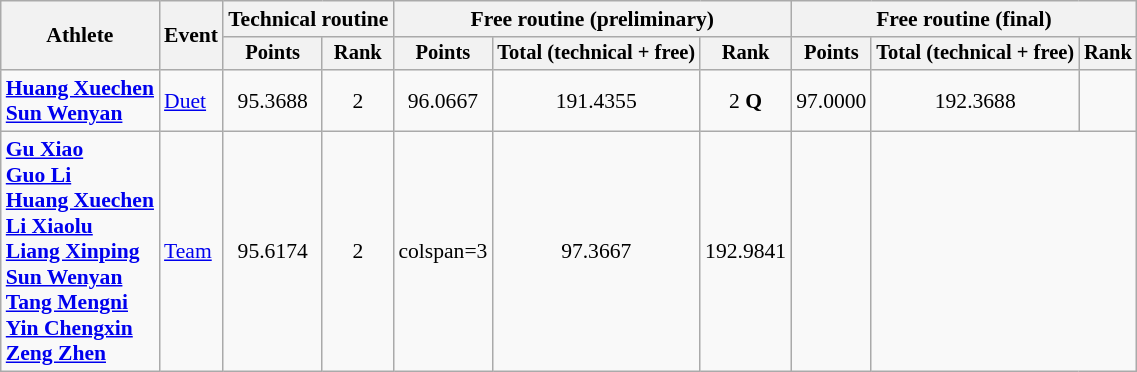<table class="wikitable" style="font-size:90%">
<tr>
<th rowspan="2">Athlete</th>
<th rowspan="2">Event</th>
<th colspan=2>Technical routine</th>
<th colspan=3>Free routine (preliminary)</th>
<th colspan=3>Free routine (final)</th>
</tr>
<tr style="font-size:95%">
<th>Points</th>
<th>Rank</th>
<th>Points</th>
<th>Total (technical + free)</th>
<th>Rank</th>
<th>Points</th>
<th>Total (technical + free)</th>
<th>Rank</th>
</tr>
<tr align=center>
<td align=left><strong><a href='#'>Huang Xuechen</a><br><a href='#'>Sun Wenyan</a></strong></td>
<td align=left><a href='#'>Duet</a></td>
<td>95.3688</td>
<td>2</td>
<td>96.0667</td>
<td>191.4355</td>
<td>2 <strong>Q</strong></td>
<td>97.0000</td>
<td>192.3688</td>
<td></td>
</tr>
<tr align=center>
<td align=left><strong><a href='#'>Gu Xiao</a><br><a href='#'>Guo Li</a><br><a href='#'>Huang Xuechen</a><br><a href='#'>Li Xiaolu</a><br><a href='#'>Liang Xinping</a><br><a href='#'>Sun Wenyan</a><br><a href='#'>Tang Mengni</a><br><a href='#'>Yin Chengxin</a><br><a href='#'>Zeng Zhen</a></strong></td>
<td align=left><a href='#'>Team</a></td>
<td>95.6174</td>
<td>2</td>
<td>colspan=3 </td>
<td>97.3667</td>
<td>192.9841</td>
<td></td>
</tr>
</table>
